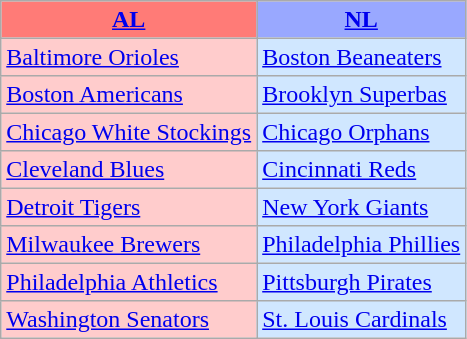<table class="wikitable" style="font-size:100%;line-height:1.1;">
<tr>
<th style="background-color: #FF7B77;"><a href='#'>AL</a></th>
<th style="background-color: #99A8FF;"><a href='#'>NL</a></th>
</tr>
<tr>
<td style="background-color: #FFCCCC;"><a href='#'>Baltimore Orioles</a></td>
<td style="background-color: #D0E7FF;"><a href='#'>Boston Beaneaters</a></td>
</tr>
<tr>
<td style="background-color: #FFCCCC;"><a href='#'>Boston Americans</a></td>
<td style="background-color: #D0E7FF;"><a href='#'>Brooklyn Superbas</a></td>
</tr>
<tr>
<td style="background-color: #FFCCCC;"><a href='#'>Chicago White Stockings</a></td>
<td style="background-color: #D0E7FF;"><a href='#'>Chicago Orphans</a></td>
</tr>
<tr>
<td style="background-color: #FFCCCC;"><a href='#'>Cleveland Blues</a></td>
<td style="background-color: #D0E7FF;"><a href='#'>Cincinnati Reds</a></td>
</tr>
<tr>
<td style="background-color: #FFCCCC;"><a href='#'>Detroit Tigers</a></td>
<td style="background-color: #D0E7FF;"><a href='#'>New York Giants</a></td>
</tr>
<tr>
<td style="background-color: #FFCCCC;"><a href='#'>Milwaukee Brewers</a></td>
<td style="background-color: #D0E7FF;"><a href='#'>Philadelphia Phillies</a></td>
</tr>
<tr>
<td style="background-color: #FFCCCC;"><a href='#'>Philadelphia Athletics</a></td>
<td style="background-color: #D0E7FF;"><a href='#'>Pittsburgh Pirates</a></td>
</tr>
<tr>
<td style="background-color: #FFCCCC;"><a href='#'>Washington Senators</a></td>
<td style="background-color: #D0E7FF;"><a href='#'>St. Louis Cardinals</a></td>
</tr>
</table>
